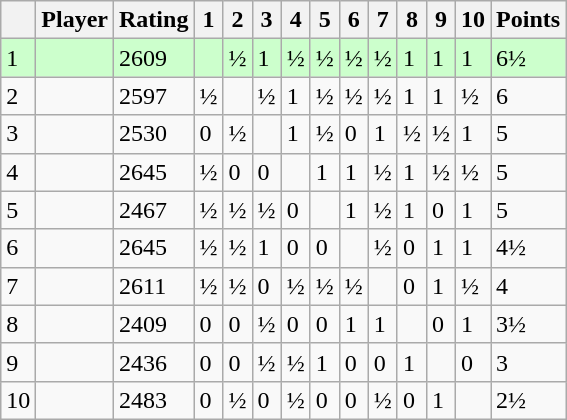<table class=wikitable>
<tr>
<th></th>
<th>Player</th>
<th>Rating</th>
<th>1</th>
<th>2</th>
<th>3</th>
<th>4</th>
<th>5</th>
<th>6</th>
<th>7</th>
<th>8</th>
<th>9</th>
<th>10</th>
<th>Points</th>
</tr>
<tr style="background:#ccffcc">
<td>1</td>
<td><strong></strong></td>
<td>2609</td>
<td></td>
<td>½</td>
<td>1</td>
<td>½</td>
<td>½</td>
<td>½</td>
<td>½</td>
<td>1</td>
<td>1</td>
<td>1</td>
<td>6½</td>
</tr>
<tr>
<td>2</td>
<td></td>
<td>2597</td>
<td>½</td>
<td></td>
<td>½</td>
<td>1</td>
<td>½</td>
<td>½</td>
<td>½</td>
<td>1</td>
<td>1</td>
<td>½</td>
<td>6</td>
</tr>
<tr>
<td>3</td>
<td></td>
<td>2530</td>
<td>0</td>
<td>½</td>
<td></td>
<td>1</td>
<td>½</td>
<td>0</td>
<td>1</td>
<td>½</td>
<td>½</td>
<td>1</td>
<td>5</td>
</tr>
<tr>
<td>4</td>
<td></td>
<td>2645</td>
<td>½</td>
<td>0</td>
<td>0</td>
<td></td>
<td>1</td>
<td>1</td>
<td>½</td>
<td>1</td>
<td>½</td>
<td>½</td>
<td>5</td>
</tr>
<tr>
<td>5</td>
<td></td>
<td>2467</td>
<td>½</td>
<td>½</td>
<td>½</td>
<td>0</td>
<td></td>
<td>1</td>
<td>½</td>
<td>1</td>
<td>0</td>
<td>1</td>
<td>5</td>
</tr>
<tr>
<td>6</td>
<td></td>
<td>2645</td>
<td>½</td>
<td>½</td>
<td>1</td>
<td>0</td>
<td>0</td>
<td></td>
<td>½</td>
<td>0</td>
<td>1</td>
<td>1</td>
<td>4½</td>
</tr>
<tr>
<td>7</td>
<td></td>
<td>2611</td>
<td>½</td>
<td>½</td>
<td>0</td>
<td>½</td>
<td>½</td>
<td>½</td>
<td></td>
<td>0</td>
<td>1</td>
<td>½</td>
<td>4</td>
</tr>
<tr>
<td>8</td>
<td></td>
<td>2409</td>
<td>0</td>
<td>0</td>
<td>½</td>
<td>0</td>
<td>0</td>
<td>1</td>
<td>1</td>
<td></td>
<td>0</td>
<td>1</td>
<td>3½</td>
</tr>
<tr>
<td>9</td>
<td></td>
<td>2436</td>
<td>0</td>
<td>0</td>
<td>½</td>
<td>½</td>
<td>1</td>
<td>0</td>
<td>0</td>
<td>1</td>
<td></td>
<td>0</td>
<td>3</td>
</tr>
<tr>
<td>10</td>
<td></td>
<td>2483</td>
<td>0</td>
<td>½</td>
<td>0</td>
<td>½</td>
<td>0</td>
<td>0</td>
<td>½</td>
<td>0</td>
<td>1</td>
<td></td>
<td>2½</td>
</tr>
</table>
